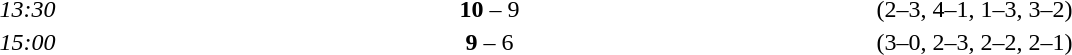<table style="text-align:center">
<tr>
<th width=100></th>
<th width=200></th>
<th width=100></th>
<th width=200></th>
</tr>
<tr>
<td><em>13:30</em></td>
<td align=right><strong></strong></td>
<td><strong>10</strong> – 9</td>
<td align=left></td>
<td>(2–3, 4–1, 1–3, 3–2)</td>
</tr>
<tr>
<td><em>15:00</em></td>
<td align=right><strong></strong></td>
<td><strong>9</strong> – 6</td>
<td align=left></td>
<td>(3–0, 2–3, 2–2, 2–1)</td>
</tr>
</table>
